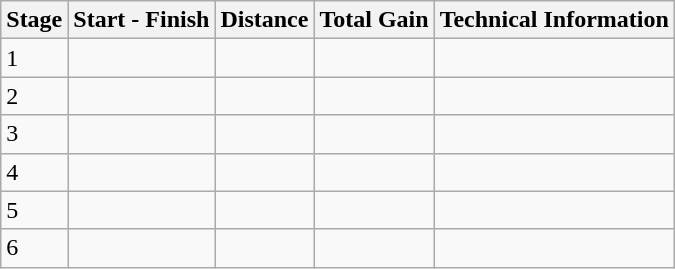<table class="wikitable">
<tr>
<th>Stage</th>
<th>Start - Finish</th>
<th>Distance</th>
<th>Total Gain</th>
<th>Technical Information</th>
</tr>
<tr>
<td>1</td>
<td></td>
<td></td>
<td></td>
<td></td>
</tr>
<tr>
<td>2</td>
<td></td>
<td></td>
<td></td>
<td></td>
</tr>
<tr>
<td>3</td>
<td></td>
<td></td>
<td></td>
<td></td>
</tr>
<tr>
<td>4</td>
<td></td>
<td></td>
<td></td>
<td></td>
</tr>
<tr>
<td>5</td>
<td></td>
<td></td>
<td></td>
<td></td>
</tr>
<tr>
<td>6</td>
<td></td>
<td></td>
<td></td>
<td></td>
</tr>
</table>
